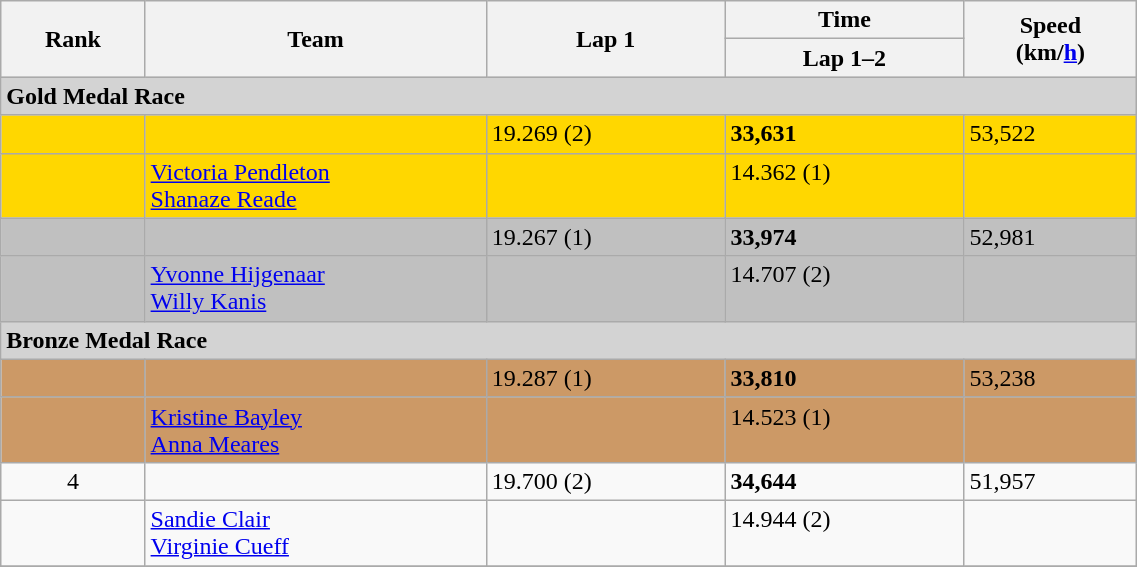<table class="wikitable" width=60%>
<tr>
<th rowspan=2>Rank</th>
<th rowspan=2 width=220>Team</th>
<th rowspan=2>Lap 1</th>
<th>Time</th>
<th rowspan=2>Speed<br>(km/<a href='#'>h</a>)</th>
</tr>
<tr>
<th>Lap 1–2</th>
</tr>
<tr bgcolor=d3d3d3 align=left>
<td colspan=5><strong>Gold Medal Race</strong></td>
</tr>
<tr bgcolor=gold>
<td align=center></td>
<td></td>
<td>19.269 (2)</td>
<td><strong>33,631</strong></td>
<td>53,522</td>
</tr>
<tr valign=top bgcolor=gold>
<td></td>
<td><a href='#'>Victoria Pendleton</a><br><a href='#'>Shanaze Reade</a></td>
<td></td>
<td>14.362 (1)</td>
<td></td>
</tr>
<tr bgcolor=silver>
<td align=center></td>
<td></td>
<td>19.267 (1)</td>
<td><strong>33,974</strong></td>
<td>52,981</td>
</tr>
<tr valign=top bgcolor=silver>
<td></td>
<td><a href='#'>Yvonne Hijgenaar</a><br><a href='#'>Willy Kanis</a></td>
<td></td>
<td>14.707 (2)</td>
<td></td>
</tr>
<tr bgcolor=d3d3d3 align=left>
<td colspan=5><strong>Bronze Medal Race</strong></td>
</tr>
<tr bgcolor=cc9966>
<td align=center></td>
<td></td>
<td>19.287 (1)</td>
<td><strong>33,810</strong></td>
<td>53,238</td>
</tr>
<tr valign=top bgcolor=cc9966>
<td></td>
<td><a href='#'>Kristine Bayley</a><br><a href='#'>Anna Meares</a></td>
<td></td>
<td>14.523 (1)</td>
<td></td>
</tr>
<tr>
<td align=center>4</td>
<td></td>
<td>19.700 (2)</td>
<td><strong>34,644</strong></td>
<td>51,957</td>
</tr>
<tr valign=top>
<td></td>
<td><a href='#'>Sandie Clair</a><br><a href='#'>Virginie Cueff</a></td>
<td></td>
<td>14.944 (2)</td>
<td></td>
</tr>
<tr>
</tr>
</table>
